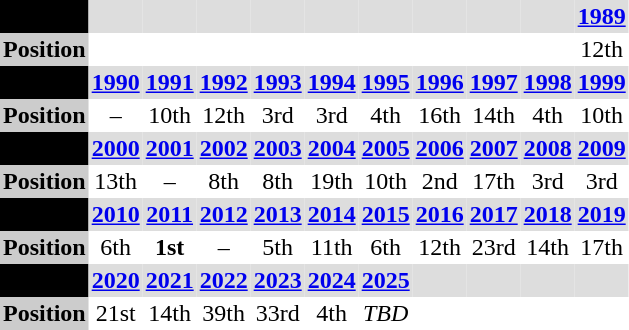<table class="toccolours" border="0" cellpadding="2" cellspacing="0" style="text-align:left; margin:0.5em;">
<tr>
<th style="text-align:center; background-color: #000000;"><span>Year</span></th>
<th style="text-align:center; background-color: #ddd;"></th>
<th style="text-align:center; background-color: #ddd;"></th>
<th style="text-align:center; background-color: #ddd;"></th>
<th style="text-align:center; background-color: #ddd;"></th>
<th style="text-align:center; background-color: #ddd;"></th>
<th style="text-align:center; background-color: #ddd;"></th>
<th style="text-align:center; background-color: #ddd;"></th>
<th style="text-align:center; background-color: #ddd;"></th>
<th style="text-align:center; background-color: #ddd;"></th>
<th style="text-align:center; background-color: #ddd;"><a href='#'>1989</a></th>
</tr>
<tr>
<th style="text-align:center; background-color: #CCCCCC;"><span>Position</span></th>
<td style="text-align:center"></td>
<td style="text-align:center"></td>
<td style="text-align:center"></td>
<td style="text-align:center"></td>
<td style="text-align:center"></td>
<td style="text-align:center"></td>
<td style="text-align:center"></td>
<td style="text-align:center"></td>
<td style="text-align:center"></td>
<td style="text-align:center">12th</td>
</tr>
<tr>
<th style="text-align:center; background-color: #000000;"><span>Year</span></th>
<th style="text-align:center; background-color: #ddd;"><a href='#'>1990</a></th>
<th style="text-align:center; background-color: #ddd;"><a href='#'>1991</a></th>
<th style="text-align:center; background-color: #ddd;"><a href='#'>1992</a></th>
<th style="text-align:center; background-color: #ddd;"><a href='#'>1993</a></th>
<th style="text-align:center; background-color: #ddd;"><a href='#'>1994</a></th>
<th style="text-align:center; background-color: #ddd;"><a href='#'>1995</a></th>
<th style="text-align:center; background-color: #ddd;"><a href='#'>1996</a></th>
<th style="text-align:center; background-color: #ddd;"><a href='#'>1997</a></th>
<th style="text-align:center; background-color: #ddd;"><a href='#'>1998</a></th>
<th style="text-align:center; background-color: #ddd;"><a href='#'>1999</a></th>
</tr>
<tr>
<th style="text-align:center; background-color:#CCCCCC;"><span>Position</span></th>
<td style="text-align:center">–</td>
<td style="text-align:center">10th</td>
<td style="text-align:center">12th</td>
<td style="text-align:center">3rd</td>
<td style="text-align:center">3rd</td>
<td style="text-align:center">4th</td>
<td style="text-align:center">16th</td>
<td style="text-align:center">14th</td>
<td style="text-align:center">4th</td>
<td style="text-align:center">10th</td>
</tr>
<tr>
<th style="text-align:center; background-color: #000000;"><span>Year</span></th>
<th style="text-align:center; background-color: #ddd;"><a href='#'>2000</a></th>
<th style="text-align:center; background-color: #ddd;"><a href='#'>2001</a></th>
<th style="text-align:center; background-color: #ddd;"><a href='#'>2002</a></th>
<th style="text-align:center; background-color: #ddd;"><a href='#'>2003</a></th>
<th style="text-align:center; background-color: #ddd;"><a href='#'>2004</a></th>
<th style="text-align:center; background-color: #ddd;"><a href='#'>2005</a></th>
<th style="text-align:center; background-color: #ddd;"><a href='#'>2006</a></th>
<th style="text-align:center; background-color: #ddd;"><a href='#'>2007</a></th>
<th style="text-align:center; background-color: #ddd;"><a href='#'>2008</a></th>
<th style="text-align:center; background-color: #ddd;"><a href='#'>2009</a></th>
</tr>
<tr>
<th style="text-align:center; background-color: #CCCCCC;"><span>Position</span></th>
<td style="text-align:center">13th</td>
<td style="text-align:center">–</td>
<td style="text-align:center">8th</td>
<td style="text-align:center">8th</td>
<td style="text-align:center">19th</td>
<td style="text-align:center">10th</td>
<td style="text-align:center">2nd</td>
<td style="text-align:center">17th</td>
<td style="text-align:center">3rd</td>
<td style="text-align:center">3rd</td>
</tr>
<tr>
<th style="text-align:center; background-color: #000000;"><span>Year</span></th>
<th style="text-align:center; background-color: #ddd;"><a href='#'>2010</a></th>
<th style="text-align:center; background-color: #ddd;"><a href='#'>2011</a></th>
<th style="text-align:center; background-color: #ddd;"><a href='#'>2012</a></th>
<th style="text-align:center; background-color: #ddd;"><a href='#'>2013</a></th>
<th style="text-align:center; background-color: #ddd;"><a href='#'>2014</a></th>
<th style="text-align:center; background-color: #ddd;"><a href='#'>2015</a></th>
<th style="text-align:center; background-color: #ddd;"><a href='#'>2016</a></th>
<th style="text-align:center; background-color: #ddd;"><a href='#'>2017</a></th>
<th style="text-align:center; background-color: #ddd;"><a href='#'>2018</a></th>
<th style="text-align:center; background-color: #ddd;"><a href='#'>2019</a></th>
</tr>
<tr>
<th style="text-align:center; background-color: #CCCCCC;"><span>Position</span></th>
<td style="text-align:center">6th</td>
<td style="text-align:center"><strong>1st</strong></td>
<td style="text-align:center">–</td>
<td style="text-align:center">5th</td>
<td style="text-align:center">11th</td>
<td style="text-align:center">6th</td>
<td style="text-align:center">12th</td>
<td style="text-align:center">23rd</td>
<td style="text-align:center">14th</td>
<td style="text-align:center">17th</td>
</tr>
<tr>
<th style="text-align:center; background-color: #000000;"><span>Year</span></th>
<th style="text-align:center; background-color: #ddd;"><a href='#'>2020</a></th>
<th style="text-align:center; background-color: #ddd;"><a href='#'>2021</a></th>
<th style="text-align:center; background-color: #ddd;"><a href='#'>2022</a></th>
<th style="text-align:center; background-color: #ddd;"><a href='#'>2023</a></th>
<th style="text-align:center; background-color: #ddd;"><a href='#'>2024</a></th>
<th style="text-align:center; background-color: #ddd;"><a href='#'>2025</a></th>
<th style="text-align:center; background-color: #ddd;"></th>
<th style="text-align:center; background-color: #ddd;"></th>
<th style="text-align:center; background-color: #ddd;"></th>
<th style="text-align:center; background-color: #ddd;"></th>
</tr>
<tr>
<th style="text-align:center; background-color: #CCCCCC;"><span>Position</span></th>
<td style="text-align:center">21st</td>
<td style="text-align:center">14th</td>
<td style="text-align:center">39th</td>
<td style="text-align:center">33rd</td>
<td style="text-align:center">4th</td>
<td style="text-align:center"><em>TBD</em></td>
<td style="text-align:center"></td>
<td style="text-align:center"></td>
<td style="text-align:center"></td>
<td style="text-align:center"></td>
</tr>
</table>
